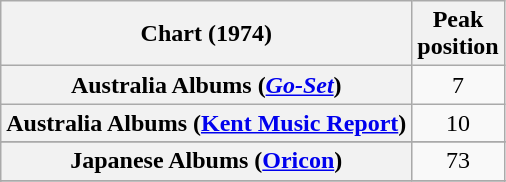<table class="wikitable sortable plainrowheaders" style="text-align:center">
<tr>
<th scope="col">Chart (1974)</th>
<th scope="col">Peak<br> position</th>
</tr>
<tr>
<th scope="row">Australia Albums (<em><a href='#'>Go-Set</a></em>)</th>
<td>7</td>
</tr>
<tr>
<th scope="row">Australia Albums (<a href='#'>Kent Music Report</a>)</th>
<td>10</td>
</tr>
<tr>
</tr>
<tr>
<th scope="row">Japanese Albums (<a href='#'>Oricon</a>)</th>
<td>73</td>
</tr>
<tr>
</tr>
<tr>
</tr>
</table>
